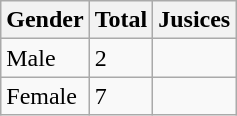<table class="wikitable sortable" "width:100%">
<tr>
<th>Gender</th>
<th>Total<br></th>
<th>Jusices</th>
</tr>
<tr>
<td>Male</td>
<td>2<br></td>
<td></td>
</tr>
<tr>
<td>Female</td>
<td>7<br></td>
<td><br></td>
</tr>
</table>
